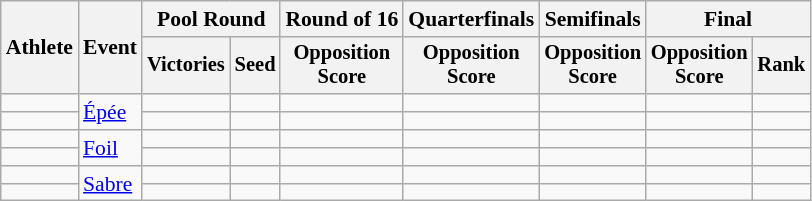<table class=wikitable style="font-size:90%">
<tr>
<th rowspan="2">Athlete</th>
<th rowspan="2">Event</th>
<th colspan=2>Pool Round</th>
<th>Round of 16</th>
<th>Quarterfinals</th>
<th>Semifinals</th>
<th colspan=2>Final</th>
</tr>
<tr style="font-size:95%">
<th>Victories</th>
<th>Seed</th>
<th>Opposition<br>Score</th>
<th>Opposition<br>Score</th>
<th>Opposition<br>Score</th>
<th>Opposition<br>Score</th>
<th>Rank</th>
</tr>
<tr align=center>
<td align=left></td>
<td align=left rowspan=2><a href='#'>Épée</a></td>
<td></td>
<td></td>
<td></td>
<td></td>
<td></td>
<td></td>
<td></td>
</tr>
<tr align=center>
<td align=left></td>
<td></td>
<td></td>
<td></td>
<td></td>
<td></td>
<td></td>
<td></td>
</tr>
<tr align=center>
<td align=left></td>
<td align=left rowspan=2><a href='#'>Foil</a></td>
<td></td>
<td></td>
<td></td>
<td></td>
<td></td>
<td></td>
<td></td>
</tr>
<tr align=center>
<td align=left></td>
<td></td>
<td></td>
<td></td>
<td></td>
<td></td>
<td></td>
<td></td>
</tr>
<tr align=center>
<td align=left></td>
<td align=left rowspan=2><a href='#'>Sabre</a></td>
<td></td>
<td></td>
<td></td>
<td></td>
<td></td>
<td></td>
<td></td>
</tr>
<tr align=center>
<td align=left></td>
<td></td>
<td></td>
<td></td>
<td></td>
<td></td>
<td></td>
<td></td>
</tr>
</table>
